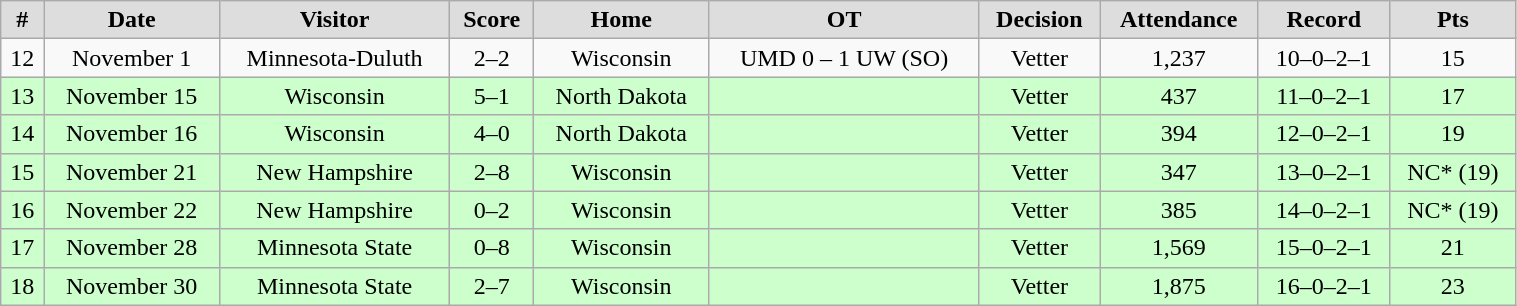<table class="wikitable" width="80%">
<tr align="center"  bgcolor="#dddddd">
<td><strong>#</strong></td>
<td><strong>Date</strong></td>
<td><strong>Visitor</strong></td>
<td><strong>Score</strong></td>
<td><strong>Home</strong></td>
<td><strong>OT</strong></td>
<td><strong>Decision</strong></td>
<td><strong>Attendance</strong></td>
<td><strong>Record</strong></td>
<td><strong>Pts</strong></td>
</tr>
<tr align="center" bgcolor="">
<td>12</td>
<td>November 1</td>
<td>Minnesota-Duluth</td>
<td>2–2</td>
<td>Wisconsin</td>
<td>UMD 0 – 1 UW (SO)</td>
<td>Vetter</td>
<td>1,237</td>
<td>10–0–2–1</td>
<td>15</td>
</tr>
<tr align="center" bgcolor="ccffcc">
<td>13</td>
<td>November 15</td>
<td>Wisconsin</td>
<td>5–1</td>
<td>North Dakota</td>
<td></td>
<td>Vetter</td>
<td>437</td>
<td>11–0–2–1</td>
<td>17</td>
</tr>
<tr align="center" bgcolor="ccffcc">
<td>14</td>
<td>November 16</td>
<td>Wisconsin</td>
<td>4–0</td>
<td>North Dakota</td>
<td></td>
<td>Vetter</td>
<td>394</td>
<td>12–0–2–1</td>
<td>19</td>
</tr>
<tr align="center" bgcolor="ccffcc">
<td>15</td>
<td>November 21</td>
<td>New Hampshire</td>
<td>2–8</td>
<td>Wisconsin</td>
<td></td>
<td>Vetter</td>
<td>347</td>
<td>13–0–2–1</td>
<td>NC* (19)</td>
</tr>
<tr align="center" bgcolor="ccffcc">
<td>16</td>
<td>November 22</td>
<td>New Hampshire</td>
<td>0–2</td>
<td>Wisconsin</td>
<td></td>
<td>Vetter</td>
<td>385</td>
<td>14–0–2–1</td>
<td>NC* (19)</td>
</tr>
<tr align="center" bgcolor="ccffcc">
<td>17</td>
<td>November 28</td>
<td>Minnesota State</td>
<td>0–8</td>
<td>Wisconsin</td>
<td></td>
<td>Vetter</td>
<td>1,569</td>
<td>15–0–2–1</td>
<td>21</td>
</tr>
<tr align="center" bgcolor="ccffcc">
<td>18</td>
<td>November 30</td>
<td>Minnesota State</td>
<td>2–7</td>
<td>Wisconsin</td>
<td></td>
<td>Vetter</td>
<td>1,875</td>
<td>16–0–2–1</td>
<td>23</td>
</tr>
</table>
